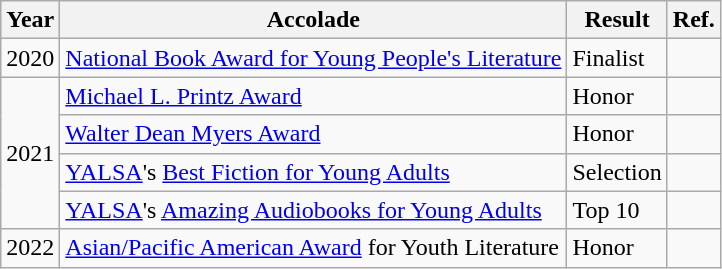<table class="wikitable">
<tr>
<th>Year</th>
<th>Accolade</th>
<th>Result</th>
<th>Ref.</th>
</tr>
<tr>
<td>2020</td>
<td><a href='#'>National Book Award for Young People's Literature</a></td>
<td>Finalist</td>
<td></td>
</tr>
<tr>
<td rowspan="4">2021</td>
<td><a href='#'>Michael L. Printz Award</a></td>
<td>Honor</td>
<td></td>
</tr>
<tr>
<td><a href='#'>Walter Dean Myers Award</a></td>
<td>Honor</td>
<td></td>
</tr>
<tr>
<td><a href='#'>YALSA</a>'s <a href='#'>Best Fiction for Young Adults</a></td>
<td>Selection</td>
<td></td>
</tr>
<tr>
<td><a href='#'>YALSA</a>'s <a href='#'>Amazing Audiobooks for Young Adults</a></td>
<td>Top 10</td>
<td></td>
</tr>
<tr>
<td>2022</td>
<td><a href='#'>Asian/Pacific American Award</a> for Youth Literature</td>
<td>Honor</td>
<td></td>
</tr>
</table>
